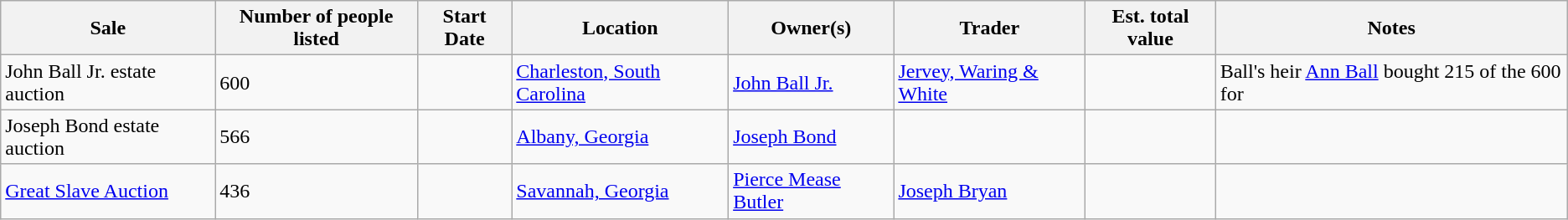<table class="wikitable">
<tr>
<th>Sale</th>
<th>Number of people listed</th>
<th>Start Date</th>
<th>Location</th>
<th>Owner(s)</th>
<th>Trader</th>
<th>Est. total value</th>
<th>Notes</th>
</tr>
<tr>
<td>John Ball Jr. estate auction</td>
<td>600</td>
<td></td>
<td><a href='#'>Charleston, South Carolina</a></td>
<td><a href='#'>John Ball Jr.</a></td>
<td><a href='#'>Jervey, Waring & White</a></td>
<td></td>
<td>Ball's heir <a href='#'>Ann Ball</a> bought 215 of the 600 for </td>
</tr>
<tr>
<td>Joseph Bond estate auction</td>
<td>566</td>
<td></td>
<td><a href='#'>Albany, Georgia</a></td>
<td><a href='#'>Joseph Bond</a></td>
<td></td>
<td></td>
<td></td>
</tr>
<tr>
<td><a href='#'>Great Slave Auction</a></td>
<td>436</td>
<td></td>
<td><a href='#'>Savannah, Georgia</a></td>
<td><a href='#'>Pierce Mease Butler</a></td>
<td><a href='#'>Joseph Bryan</a></td>
<td></td>
<td></td>
</tr>
</table>
